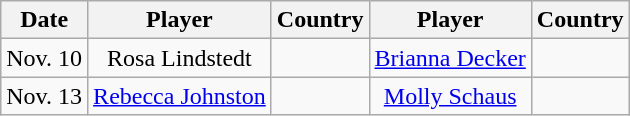<table class="wikitable" style="text-align:center;">
<tr>
<th>Date</th>
<th>Player</th>
<th>Country</th>
<th>Player</th>
<th>Country</th>
</tr>
<tr>
<td>Nov. 10</td>
<td>Rosa Lindstedt</td>
<td></td>
<td><a href='#'>Brianna Decker</a></td>
<td></td>
</tr>
<tr>
<td>Nov. 13</td>
<td><a href='#'>Rebecca Johnston</a></td>
<td></td>
<td><a href='#'>Molly Schaus</a></td>
<td></td>
</tr>
</table>
